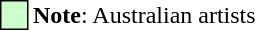<table>
<tr>
<td cellspacing="0" style="width: 15px; height: 15px; color: black; background: #ccffcc; border: 1px solid #000000;"></td>
<td><strong>Note</strong>: Australian artists</td>
</tr>
</table>
